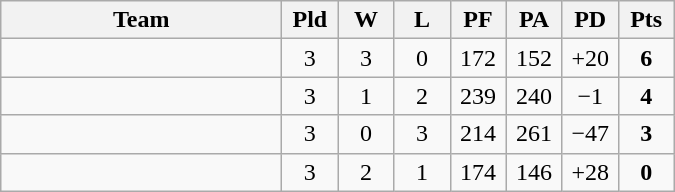<table class=wikitable style="text-align:center">
<tr>
<th width=180>Team</th>
<th width=30>Pld</th>
<th width=30>W</th>
<th width=30>L</th>
<th width=30>PF</th>
<th width=30>PA</th>
<th width=30>PD</th>
<th width=30>Pts</th>
</tr>
<tr>
<td align="left"></td>
<td>3</td>
<td>3</td>
<td>0</td>
<td>172</td>
<td>152</td>
<td>+20</td>
<td><strong>6</strong></td>
</tr>
<tr>
<td align="left"></td>
<td>3</td>
<td>1</td>
<td>2</td>
<td>239</td>
<td>240</td>
<td>−1</td>
<td><strong>4</strong></td>
</tr>
<tr>
<td align="left"></td>
<td>3</td>
<td>0</td>
<td>3</td>
<td>214</td>
<td>261</td>
<td>−47</td>
<td><strong>3</strong></td>
</tr>
<tr>
<td align="left"></td>
<td>3</td>
<td>2</td>
<td>1</td>
<td>174</td>
<td>146</td>
<td>+28</td>
<td><strong>0</strong></td>
</tr>
</table>
